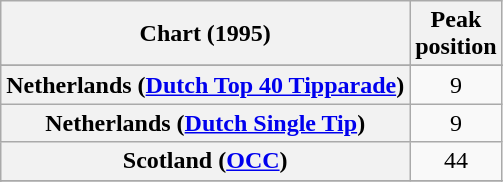<table class="wikitable sortable plainrowheaders">
<tr>
<th scope="col">Chart (1995)</th>
<th scope="col">Peak<br>position</th>
</tr>
<tr>
</tr>
<tr>
</tr>
<tr>
</tr>
<tr>
<th scope="row">Netherlands (<a href='#'>Dutch Top 40 Tipparade</a>)</th>
<td align="center">9</td>
</tr>
<tr>
<th scope="row">Netherlands (<a href='#'>Dutch Single Tip</a>)</th>
<td align="center">9</td>
</tr>
<tr>
<th scope="row">Scotland (<a href='#'>OCC</a>)</th>
<td align="center">44</td>
</tr>
<tr>
</tr>
<tr>
</tr>
<tr>
</tr>
</table>
